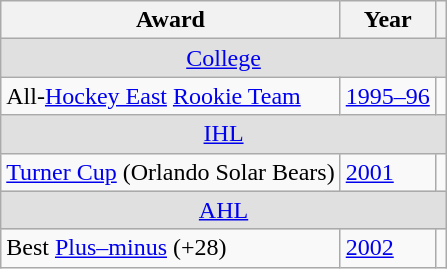<table class="wikitable">
<tr>
<th>Award</th>
<th>Year</th>
<th></th>
</tr>
<tr ALIGN="center" bgcolor="#e0e0e0">
<td colspan="3"><a href='#'>College</a></td>
</tr>
<tr>
<td>All-<a href='#'>Hockey East</a> <a href='#'>Rookie Team</a></td>
<td><a href='#'>1995–96</a></td>
</tr>
<tr ALIGN="center" bgcolor="#e0e0e0">
<td colspan="3"><a href='#'>IHL</a></td>
</tr>
<tr>
<td><a href='#'>Turner Cup</a> (Orlando Solar Bears)</td>
<td><a href='#'>2001</a></td>
</tr>
<tr ALIGN="center" bgcolor="#e0e0e0">
<td colspan="3"><a href='#'>AHL</a></td>
</tr>
<tr>
<td>Best <a href='#'>Plus–minus</a> (+28)</td>
<td><a href='#'>2002</a></td>
<td></td>
</tr>
</table>
